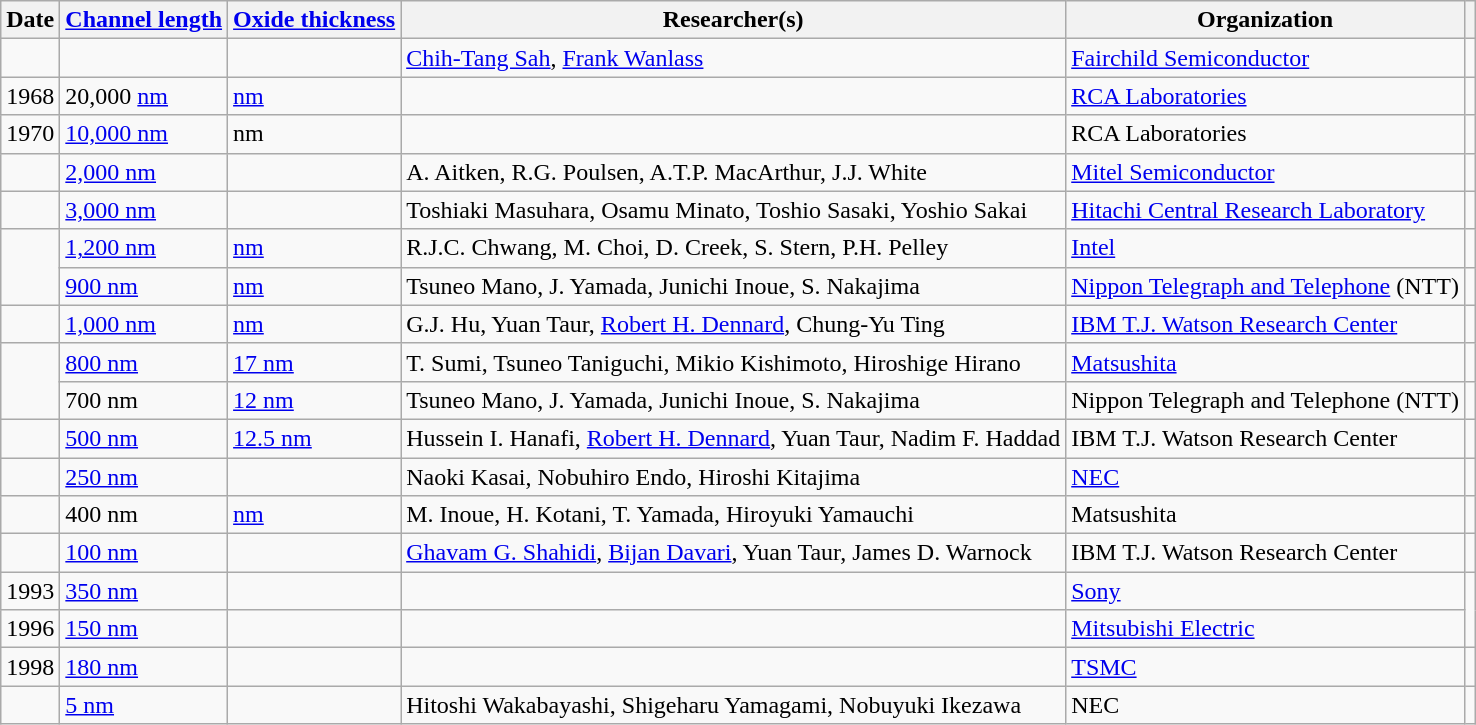<table class="wikitable sortable">
<tr>
<th>Date</th>
<th data-sort-type="number"><a href='#'>Channel length</a></th>
<th data-sort-type="number"><a href='#'>Oxide thickness</a></th>
<th>Researcher(s)</th>
<th>Organization</th>
<th></th>
</tr>
<tr>
<td></td>
<td></td>
<td></td>
<td><a href='#'>Chih-Tang Sah</a>, <a href='#'>Frank Wanlass</a></td>
<td><a href='#'>Fairchild Semiconductor</a></td>
<td></td>
</tr>
<tr>
<td>1968</td>
<td>20,000 <a href='#'>nm</a></td>
<td><a href='#'> nm</a></td>
<td></td>
<td><a href='#'>RCA Laboratories</a></td>
<td></td>
</tr>
<tr>
<td>1970</td>
<td><a href='#'>10,000 nm</a></td>
<td> nm</td>
<td></td>
<td>RCA Laboratories</td>
<td></td>
</tr>
<tr>
<td></td>
<td><a href='#'>2,000 nm</a></td>
<td></td>
<td>A. Aitken, R.G. Poulsen, A.T.P. MacArthur, J.J. White</td>
<td><a href='#'>Mitel Semiconductor</a></td>
<td></td>
</tr>
<tr>
<td></td>
<td><a href='#'>3,000 nm</a></td>
<td></td>
<td>Toshiaki Masuhara, Osamu Minato, Toshio Sasaki, Yoshio Sakai</td>
<td><a href='#'>Hitachi Central Research Laboratory</a></td>
<td></td>
</tr>
<tr>
<td rowspan="2"></td>
<td><a href='#'>1,200 nm</a></td>
<td><a href='#'> nm</a></td>
<td>R.J.C. Chwang, M. Choi, D. Creek, S. Stern, P.H. Pelley</td>
<td><a href='#'>Intel</a></td>
<td></td>
</tr>
<tr>
<td><a href='#'>900 nm</a></td>
<td><a href='#'> nm</a></td>
<td>Tsuneo Mano, J. Yamada, Junichi Inoue, S. Nakajima</td>
<td><a href='#'>Nippon Telegraph and Telephone</a> (NTT)</td>
<td></td>
</tr>
<tr>
<td></td>
<td><a href='#'>1,000 nm</a></td>
<td><a href='#'> nm</a></td>
<td>G.J. Hu, Yuan Taur, <a href='#'>Robert H. Dennard</a>, Chung-Yu Ting</td>
<td><a href='#'>IBM T.J. Watson Research Center</a></td>
<td></td>
</tr>
<tr>
<td rowspan="2"></td>
<td><a href='#'>800 nm</a></td>
<td><a href='#'>17 nm</a></td>
<td>T. Sumi, Tsuneo Taniguchi, Mikio Kishimoto, Hiroshige Hirano</td>
<td><a href='#'>Matsushita</a></td>
<td></td>
</tr>
<tr>
<td>700 nm</td>
<td><a href='#'>12 nm</a></td>
<td>Tsuneo Mano, J. Yamada, Junichi Inoue, S. Nakajima</td>
<td>Nippon Telegraph and Telephone (NTT)</td>
<td></td>
</tr>
<tr>
<td></td>
<td><a href='#'>500 nm</a></td>
<td><a href='#'>12.5 nm</a></td>
<td>Hussein I. Hanafi, <a href='#'>Robert H. Dennard</a>, Yuan Taur, Nadim F. Haddad</td>
<td>IBM T.J. Watson Research Center</td>
<td></td>
</tr>
<tr>
<td></td>
<td><a href='#'>250 nm</a></td>
<td></td>
<td>Naoki Kasai, Nobuhiro Endo, Hiroshi Kitajima</td>
<td><a href='#'>NEC</a></td>
<td></td>
</tr>
<tr>
<td></td>
<td>400 nm</td>
<td><a href='#'> nm</a></td>
<td>M. Inoue, H. Kotani, T. Yamada, Hiroyuki Yamauchi</td>
<td>Matsushita</td>
<td></td>
</tr>
<tr>
<td></td>
<td><a href='#'>100 nm</a></td>
<td></td>
<td><a href='#'>Ghavam G. Shahidi</a>, <a href='#'>Bijan Davari</a>, Yuan Taur, James D. Warnock</td>
<td>IBM T.J. Watson Research Center</td>
<td></td>
</tr>
<tr>
<td>1993</td>
<td><a href='#'>350 nm</a></td>
<td></td>
<td></td>
<td><a href='#'>Sony</a></td>
<td rowspan="2"></td>
</tr>
<tr>
<td>1996</td>
<td><a href='#'>150 nm</a></td>
<td></td>
<td></td>
<td><a href='#'>Mitsubishi Electric</a></td>
</tr>
<tr>
<td>1998</td>
<td><a href='#'>180 nm</a></td>
<td></td>
<td></td>
<td><a href='#'>TSMC</a></td>
<td></td>
</tr>
<tr>
<td></td>
<td><a href='#'>5 nm</a></td>
<td></td>
<td>Hitoshi Wakabayashi, Shigeharu Yamagami, Nobuyuki Ikezawa</td>
<td>NEC</td>
<td></td>
</tr>
</table>
